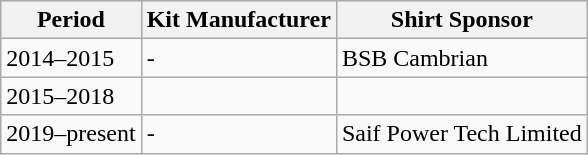<table class="wikitable">
<tr>
<th>Period</th>
<th>Kit Manufacturer</th>
<th>Shirt Sponsor</th>
</tr>
<tr>
<td>2014–2015</td>
<td>-</td>
<td>BSB Cambrian</td>
</tr>
<tr>
<td>2015–2018</td>
<td></td>
<td></td>
</tr>
<tr>
<td>2019–present</td>
<td>-</td>
<td>Saif Power Tech Limited</td>
</tr>
</table>
